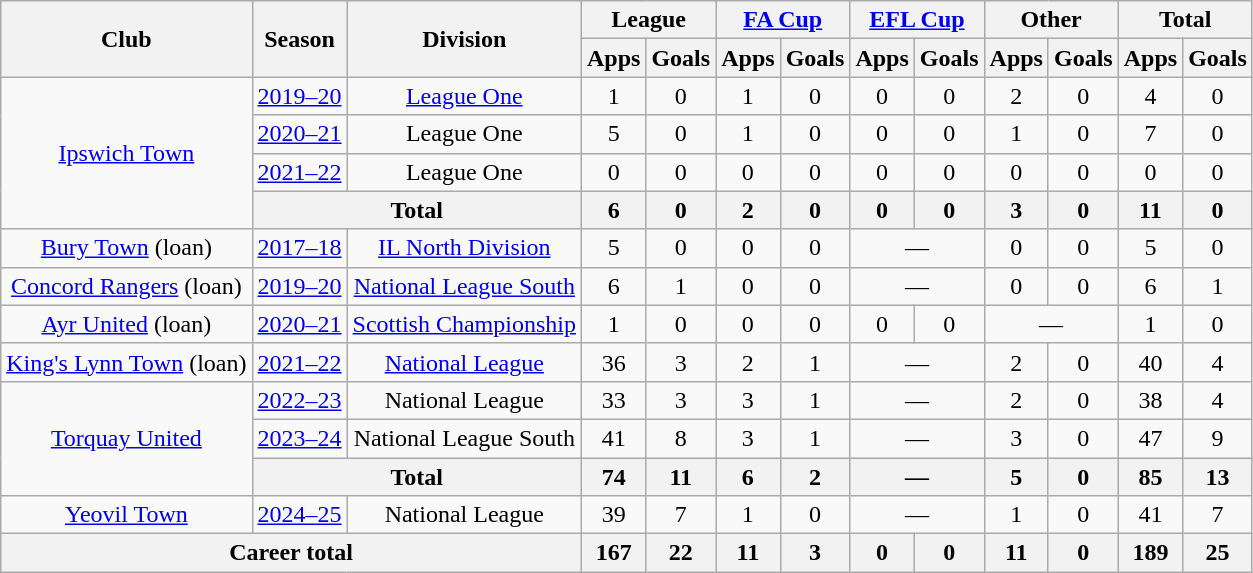<table class="wikitable" style="text-align:center;">
<tr>
<th rowspan="2">Club</th>
<th rowspan="2">Season</th>
<th rowspan="2">Division</th>
<th colspan="2">League</th>
<th colspan="2"><a href='#'>FA Cup</a></th>
<th colspan="2"><a href='#'>EFL Cup</a></th>
<th colspan="2">Other</th>
<th colspan="2">Total</th>
</tr>
<tr>
<th>Apps</th>
<th>Goals</th>
<th>Apps</th>
<th>Goals</th>
<th>Apps</th>
<th>Goals</th>
<th>Apps</th>
<th>Goals</th>
<th>Apps</th>
<th>Goals</th>
</tr>
<tr>
<td rowspan="4"><a href='#'>Ipswich Town</a></td>
<td><a href='#'>2019–20</a></td>
<td><a href='#'>League One</a></td>
<td>1</td>
<td>0</td>
<td>1</td>
<td>0</td>
<td>0</td>
<td>0</td>
<td>2</td>
<td>0</td>
<td>4</td>
<td>0</td>
</tr>
<tr>
<td><a href='#'>2020–21</a></td>
<td>League One</td>
<td>5</td>
<td>0</td>
<td>1</td>
<td>0</td>
<td>0</td>
<td>0</td>
<td>1</td>
<td>0</td>
<td>7</td>
<td>0</td>
</tr>
<tr>
<td><a href='#'>2021–22</a></td>
<td>League One</td>
<td>0</td>
<td>0</td>
<td>0</td>
<td>0</td>
<td>0</td>
<td>0</td>
<td>0</td>
<td>0</td>
<td>0</td>
<td>0</td>
</tr>
<tr>
<th colspan=2>Total</th>
<th>6</th>
<th>0</th>
<th>2</th>
<th>0</th>
<th>0</th>
<th>0</th>
<th>3</th>
<th>0</th>
<th>11</th>
<th>0</th>
</tr>
<tr>
<td><a href='#'>Bury Town</a> (loan)</td>
<td><a href='#'>2017–18</a></td>
<td><a href='#'>IL North Division</a></td>
<td>5</td>
<td>0</td>
<td>0</td>
<td>0</td>
<td colspan="2">—</td>
<td>0</td>
<td>0</td>
<td>5</td>
<td>0</td>
</tr>
<tr>
<td><a href='#'>Concord Rangers</a> (loan)</td>
<td><a href='#'>2019–20</a></td>
<td><a href='#'>National League South</a></td>
<td>6</td>
<td>1</td>
<td>0</td>
<td>0</td>
<td colspan="2">—</td>
<td>0</td>
<td>0</td>
<td>6</td>
<td>1</td>
</tr>
<tr>
<td><a href='#'>Ayr United</a> (loan)</td>
<td><a href='#'>2020–21</a></td>
<td><a href='#'>Scottish Championship</a></td>
<td>1</td>
<td>0</td>
<td>0</td>
<td>0</td>
<td>0</td>
<td>0</td>
<td colspan="2">—</td>
<td>1</td>
<td>0</td>
</tr>
<tr>
<td><a href='#'>King's Lynn Town</a> (loan)</td>
<td><a href='#'>2021–22</a></td>
<td><a href='#'>National League</a></td>
<td>36</td>
<td>3</td>
<td>2</td>
<td>1</td>
<td colspan="2">—</td>
<td>2</td>
<td>0</td>
<td>40</td>
<td>4</td>
</tr>
<tr>
<td rowspan="3"><a href='#'>Torquay United</a></td>
<td><a href='#'>2022–23</a></td>
<td>National League</td>
<td>33</td>
<td>3</td>
<td>3</td>
<td>1</td>
<td colspan="2">—</td>
<td>2</td>
<td>0</td>
<td>38</td>
<td>4</td>
</tr>
<tr>
<td><a href='#'>2023–24</a></td>
<td>National League South</td>
<td>41</td>
<td>8</td>
<td>3</td>
<td>1</td>
<td colspan="2">—</td>
<td>3</td>
<td>0</td>
<td>47</td>
<td>9</td>
</tr>
<tr>
<th colspan=2>Total</th>
<th>74</th>
<th>11</th>
<th>6</th>
<th>2</th>
<th colspan="2">—</th>
<th>5</th>
<th>0</th>
<th>85</th>
<th>13</th>
</tr>
<tr>
<td><a href='#'>Yeovil Town</a></td>
<td><a href='#'>2024–25</a></td>
<td>National League</td>
<td>39</td>
<td>7</td>
<td>1</td>
<td>0</td>
<td colspan="2">—</td>
<td>1</td>
<td>0</td>
<td>41</td>
<td>7</td>
</tr>
<tr>
<th colspan=3>Career total</th>
<th>167</th>
<th>22</th>
<th>11</th>
<th>3</th>
<th>0</th>
<th>0</th>
<th>11</th>
<th>0</th>
<th>189</th>
<th>25</th>
</tr>
</table>
